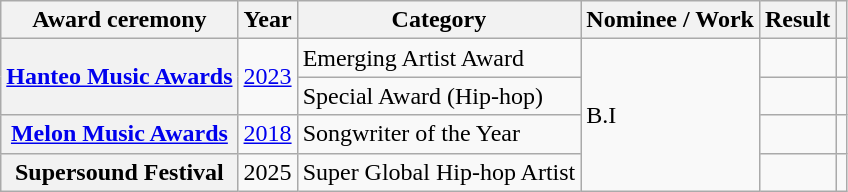<table class="wikitable plainrowheaders">
<tr>
<th scope="col">Award ceremony</th>
<th scope="col">Year</th>
<th scope="col">Category </th>
<th scope="col">Nominee / Work</th>
<th scope="col">Result</th>
<th scope="col" class="unsortable"></th>
</tr>
<tr>
<th scope="row" rowspan="2"><a href='#'>Hanteo Music Awards</a></th>
<td style="text-align:center" rowspan="2"><a href='#'>2023</a></td>
<td>Emerging Artist Award</td>
<td rowspan="4">B.I</td>
<td></td>
<td style="text-align:center"></td>
</tr>
<tr>
<td>Special Award (Hip-hop)</td>
<td></td>
<td style="text-align:center"></td>
</tr>
<tr>
<th scope="row"><a href='#'>Melon Music Awards</a></th>
<td style="text-align:center"><a href='#'>2018</a></td>
<td>Songwriter of the Year</td>
<td></td>
<td style="text-align:center"></td>
</tr>
<tr>
<th scope="row">Supersound Festival</th>
<td style="text-align:center">2025</td>
<td>Super Global Hip-hop Artist</td>
<td></td>
<td style="text-align:center"></td>
</tr>
</table>
